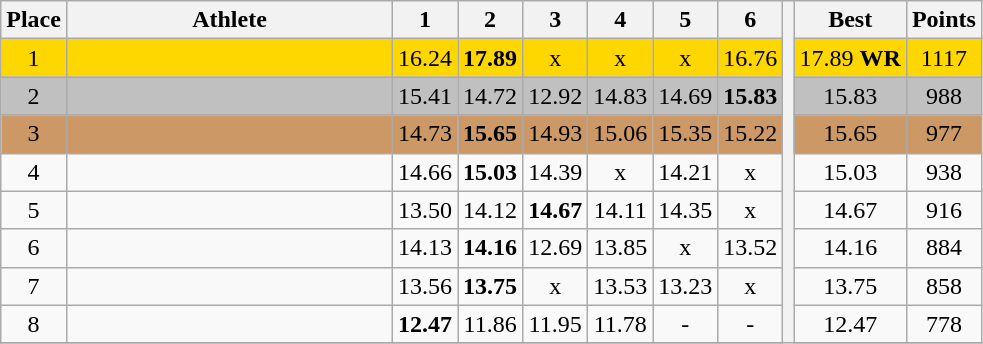<table class="wikitable" style="text-align:center">
<tr>
<th>Place</th>
<th width=210>Athlete</th>
<th>1</th>
<th>2</th>
<th>3</th>
<th>4</th>
<th>5</th>
<th>6</th>
<th rowspan=20></th>
<th>Best</th>
<th>Points</th>
</tr>
<tr bgcolor=gold>
<td>1</td>
<td align=left></td>
<td>16.24</td>
<td><strong>17.89</strong></td>
<td>x</td>
<td>x</td>
<td>x</td>
<td>16.76</td>
<td>17.89 <strong>WR</strong></td>
<td>1117</td>
</tr>
<tr bgcolor=silver>
<td>2</td>
<td align=left></td>
<td>15.41</td>
<td>14.72</td>
<td>12.92</td>
<td>14.83</td>
<td>14.69</td>
<td><strong>15.83</strong></td>
<td>15.83</td>
<td>988</td>
</tr>
<tr bgcolor=cc9966>
<td>3</td>
<td align=left></td>
<td>14.73</td>
<td><strong>15.65</strong></td>
<td>14.93</td>
<td>15.06</td>
<td>15.35</td>
<td>15.22</td>
<td>15.65</td>
<td>977</td>
</tr>
<tr>
<td>4</td>
<td align=left></td>
<td>14.66</td>
<td><strong>15.03</strong></td>
<td>14.39</td>
<td>x</td>
<td>14.21</td>
<td>x</td>
<td>15.03</td>
<td>938</td>
</tr>
<tr>
<td>5</td>
<td align=left></td>
<td>13.50</td>
<td>14.12</td>
<td><strong>14.67</strong></td>
<td>14.11</td>
<td>14.35</td>
<td>x</td>
<td>14.67</td>
<td>916</td>
</tr>
<tr>
<td>6</td>
<td align=left></td>
<td>14.13</td>
<td><strong>14.16</strong></td>
<td>12.69</td>
<td>13.85</td>
<td>x</td>
<td>13.52</td>
<td>14.16</td>
<td>884</td>
</tr>
<tr>
<td>7</td>
<td align=left></td>
<td>13.56</td>
<td><strong>13.75</strong></td>
<td>x</td>
<td>13.53</td>
<td>13.23</td>
<td>x</td>
<td>13.75</td>
<td>858</td>
</tr>
<tr>
<td>8</td>
<td align=left></td>
<td><strong>12.47</strong></td>
<td>11.86</td>
<td>11.95</td>
<td>11.78</td>
<td>-</td>
<td>-</td>
<td>12.47</td>
<td>778</td>
</tr>
<tr>
</tr>
</table>
